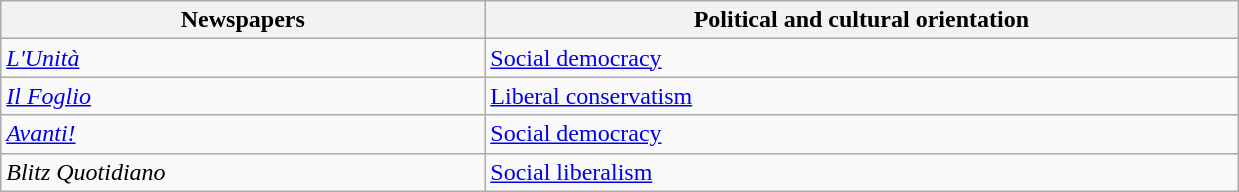<table class="wikitable">
<tr>
<th width=18%>Newspapers</th>
<th width=28%>Political and cultural orientation</th>
</tr>
<tr>
<td><em><a href='#'>L'Unità</a></em></td>
<td><a href='#'>Social democracy</a></td>
</tr>
<tr>
<td><em><a href='#'>Il Foglio</a></em></td>
<td><a href='#'>Liberal conservatism</a></td>
</tr>
<tr>
<td><em><a href='#'>Avanti!</a></em></td>
<td><a href='#'>Social democracy</a></td>
</tr>
<tr>
<td><em>Blitz Quotidiano</em></td>
<td><a href='#'>Social liberalism</a></td>
</tr>
</table>
